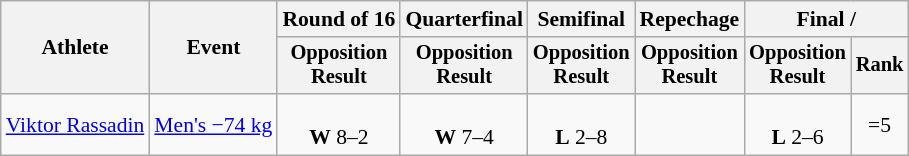<table class="wikitable" style="font-size:90%">
<tr>
<th rowspan=2>Athlete</th>
<th rowspan=2>Event</th>
<th>Round of 16</th>
<th>Quarterfinal</th>
<th>Semifinal</th>
<th>Repechage</th>
<th colspan=2>Final / </th>
</tr>
<tr style="font-size: 95%">
<th>Opposition<br>Result</th>
<th>Opposition<br>Result</th>
<th>Opposition<br>Result</th>
<th>Opposition<br>Result</th>
<th>Opposition<br>Result</th>
<th>Rank</th>
</tr>
<tr align=center>
<td align=left><a href='#'>Viktor Rassadin</a></td>
<td align=left><a href='#'>Men's −74 kg</a></td>
<td><br><strong>W</strong> 8–2</td>
<td><br><strong>W</strong> 7–4</td>
<td><br><strong>L</strong> 2–8</td>
<td></td>
<td><br><strong>L</strong> 2–6</td>
<td>=5</td>
</tr>
</table>
